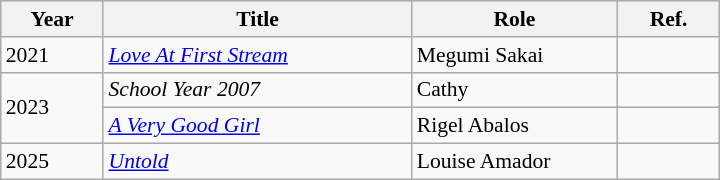<table class="wikitable" style="font-size:90%">
<tr>
<th scope="col" width="10%">Year</th>
<th scope="col" width="30%">Title</th>
<th scope="col" width="20%">Role</th>
<th scope="col" width="10%">Ref.</th>
</tr>
<tr>
<td>2021</td>
<td><em><a href='#'>Love At First Stream</a></em></td>
<td>Megumi Sakai</td>
<td align="center"><br></td>
</tr>
<tr>
<td rowspan="2">2023</td>
<td><em>School Year 2007</em></td>
<td>Cathy</td>
<td align="center"></td>
</tr>
<tr>
<td><em><a href='#'>A Very Good Girl</a></em></td>
<td>Rigel Abalos</td>
<td align="center"><br></td>
</tr>
<tr>
<td>2025</td>
<td><em><a href='#'>Untold</a></em></td>
<td>Louise Amador</td>
<td align="center"></td>
</tr>
</table>
